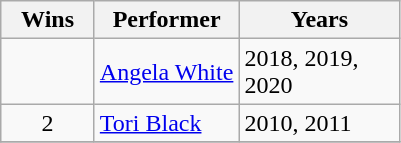<table class="wikitable sortable">
<tr>
<th scope="col" width="55">Wins</th>
<th scope="col" align="center">Performer</th>
<th scope="col" width="100">Years</th>
</tr>
<tr>
<td></td>
<td><a href='#'>Angela White</a></td>
<td>2018, 2019, 2020</td>
</tr>
<tr>
<td rowspan=1 style="text-align:center;">2</td>
<td><a href='#'>Tori Black</a></td>
<td>2010, 2011</td>
</tr>
<tr>
</tr>
</table>
